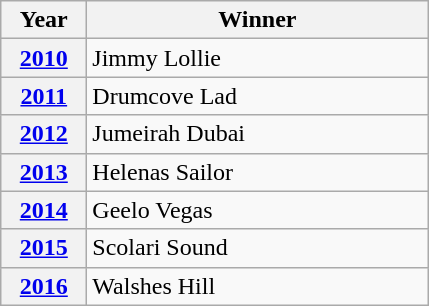<table class="wikitable">
<tr>
<th width=50>Year</th>
<th width=220>Winner</th>
</tr>
<tr>
<th><a href='#'>2010</a></th>
<td>Jimmy Lollie</td>
</tr>
<tr>
<th><a href='#'>2011</a></th>
<td>Drumcove Lad</td>
</tr>
<tr>
<th><a href='#'>2012</a></th>
<td>Jumeirah Dubai</td>
</tr>
<tr>
<th><a href='#'>2013</a></th>
<td>Helenas Sailor</td>
</tr>
<tr>
<th><a href='#'>2014</a></th>
<td>Geelo Vegas</td>
</tr>
<tr>
<th><a href='#'>2015</a></th>
<td>Scolari Sound</td>
</tr>
<tr>
<th><a href='#'>2016</a></th>
<td>Walshes Hill</td>
</tr>
</table>
